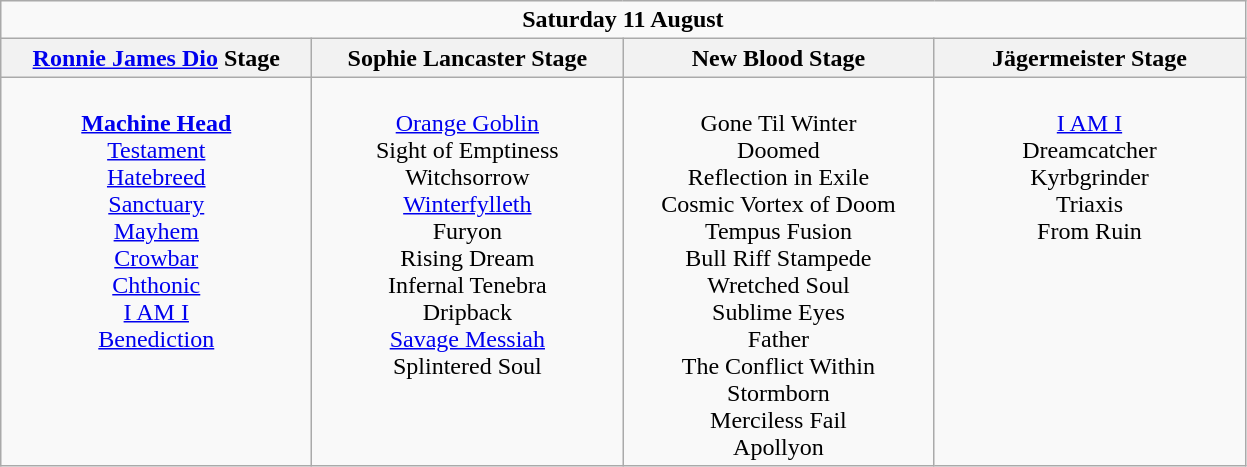<table class="wikitable">
<tr>
<td colspan="4" align="center"><strong>Saturday 11 August</strong></td>
</tr>
<tr>
<th><a href='#'>Ronnie James Dio</a> Stage</th>
<th>Sophie Lancaster Stage</th>
<th>New Blood Stage</th>
<th>Jägermeister Stage</th>
</tr>
<tr>
<td valign="top" align="center" width=200><br><strong><a href='#'>Machine Head</a></strong><br>
<a href='#'>Testament</a><br>
<a href='#'>Hatebreed</a><br>
<a href='#'>Sanctuary</a><br>
<a href='#'>Mayhem</a><br>
<a href='#'>Crowbar</a><br>
<a href='#'>Chthonic</a><br>
<a href='#'>I AM I</a><br>
<a href='#'>Benediction</a><br></td>
<td valign="top" align="center" width=200><br><a href='#'>Orange Goblin</a><br>
Sight of Emptiness<br>
Witchsorrow<br>
<a href='#'>Winterfylleth</a><br>
Furyon<br>
Rising Dream<br>
Infernal Tenebra<br>
Dripback<br>
<a href='#'>Savage Messiah</a><br>
Splintered Soul<br></td>
<td valign="top" align="center" width=200><br>Gone Til Winter<br>
Doomed<br>
Reflection in Exile<br>
Cosmic Vortex of Doom<br>
Tempus Fusion<br>
Bull Riff Stampede<br>
Wretched Soul<br>
Sublime Eyes<br>
Father<br>
The Conflict Within<br>
Stormborn<br>
Merciless Fail<br>
Apollyon<br></td>
<td valign="top" align="center" width=200><br><a href='#'>I AM I</a><br>
Dreamcatcher<br>
Kyrbgrinder<br>
Triaxis<br>
From Ruin<br></td>
</tr>
</table>
